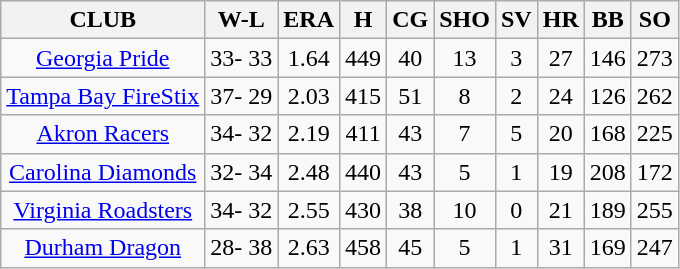<table class="wikitable" style="text-align:center;">
<tr>
<th>CLUB</th>
<th>W-L</th>
<th>ERA</th>
<th>H</th>
<th>CG</th>
<th>SHO</th>
<th>SV</th>
<th>HR</th>
<th>BB</th>
<th>SO</th>
</tr>
<tr>
<td><a href='#'>Georgia Pride</a></td>
<td>33- 33</td>
<td>1.64</td>
<td>449</td>
<td>40</td>
<td>13</td>
<td>3</td>
<td>27</td>
<td>146</td>
<td>273</td>
</tr>
<tr>
<td><a href='#'>Tampa Bay FireStix</a></td>
<td>37- 29</td>
<td>2.03</td>
<td>415</td>
<td>51</td>
<td>8</td>
<td>2</td>
<td>24</td>
<td>126</td>
<td>262</td>
</tr>
<tr>
<td><a href='#'>Akron Racers</a></td>
<td>34- 32</td>
<td>2.19</td>
<td>411</td>
<td>43</td>
<td>7</td>
<td>5</td>
<td>20</td>
<td>168</td>
<td>225</td>
</tr>
<tr>
<td><a href='#'>Carolina Diamonds</a></td>
<td>32- 34</td>
<td>2.48</td>
<td>440</td>
<td>43</td>
<td>5</td>
<td>1</td>
<td>19</td>
<td>208</td>
<td>172</td>
</tr>
<tr>
<td><a href='#'>Virginia Roadsters</a></td>
<td>34- 32</td>
<td>2.55</td>
<td>430</td>
<td>38</td>
<td>10</td>
<td>0</td>
<td>21</td>
<td>189</td>
<td>255</td>
</tr>
<tr>
<td><a href='#'>Durham Dragon</a></td>
<td>28- 38</td>
<td>2.63</td>
<td>458</td>
<td>45</td>
<td>5</td>
<td>1</td>
<td>31</td>
<td>169</td>
<td>247</td>
</tr>
</table>
